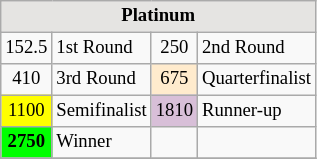<table class="wikitable" style="font-size:78%;">
<tr>
<th colspan=4 style="background:#E5E4E2">Platinum</th>
</tr>
<tr>
<td align="center">152.5</td>
<td>1st Round</td>
<td align="center">250</td>
<td>2nd Round</td>
</tr>
<tr>
<td align="center">410</td>
<td>3rd Round</td>
<td align="center" style="background:#ffebcd">675</td>
<td>Quarterfinalist</td>
</tr>
<tr>
<td align="center" style="background:#ffff00">1100</td>
<td>Semifinalist</td>
<td align="center" style="background:#D8BFD8">1810</td>
<td>Runner-up</td>
</tr>
<tr>
<td align="center" style="background:#00ff00;font-weight:bold;">2750</td>
<td>Winner</td>
<td></td>
<td></td>
</tr>
<tr>
</tr>
</table>
